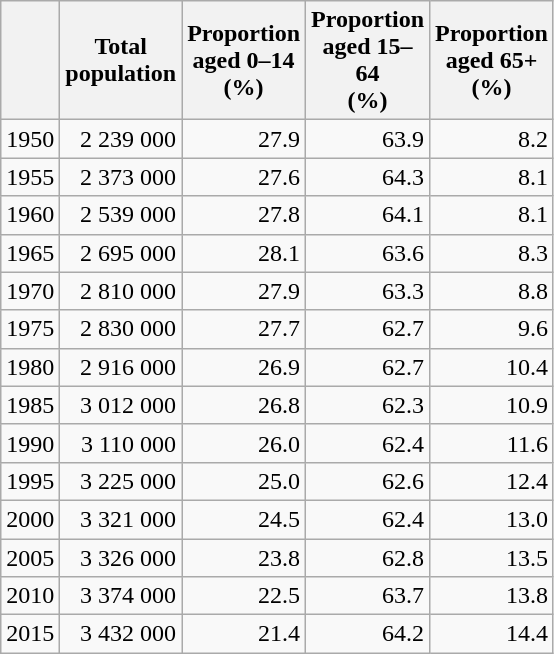<table class="wikitable" style="text-align: right;">
<tr>
<th></th>
<th width="70pt">Total population</th>
<th width="70pt">Proportion<br>aged 0–14<br>(%)</th>
<th width="70pt">Proportion<br>aged 15–64<br>(%)</th>
<th width="70pt">Proportion<br>aged 65+<br>(%)</th>
</tr>
<tr>
<td>1950</td>
<td>2 239 000</td>
<td>27.9</td>
<td>63.9</td>
<td>8.2</td>
</tr>
<tr>
<td>1955</td>
<td>2 373 000</td>
<td>27.6</td>
<td>64.3</td>
<td>8.1</td>
</tr>
<tr>
<td>1960</td>
<td>2 539 000</td>
<td>27.8</td>
<td>64.1</td>
<td>8.1</td>
</tr>
<tr>
<td>1965</td>
<td>2 695 000</td>
<td>28.1</td>
<td>63.6</td>
<td>8.3</td>
</tr>
<tr>
<td>1970</td>
<td>2 810 000</td>
<td>27.9</td>
<td>63.3</td>
<td>8.8</td>
</tr>
<tr>
<td>1975</td>
<td>2 830 000</td>
<td>27.7</td>
<td>62.7</td>
<td>9.6</td>
</tr>
<tr>
<td>1980</td>
<td>2 916 000</td>
<td>26.9</td>
<td>62.7</td>
<td>10.4</td>
</tr>
<tr>
<td>1985</td>
<td>3 012 000</td>
<td>26.8</td>
<td>62.3</td>
<td>10.9</td>
</tr>
<tr>
<td>1990</td>
<td>3 110 000</td>
<td>26.0</td>
<td>62.4</td>
<td>11.6</td>
</tr>
<tr>
<td>1995</td>
<td>3 225 000</td>
<td>25.0</td>
<td>62.6</td>
<td>12.4</td>
</tr>
<tr>
<td>2000</td>
<td>3 321 000</td>
<td>24.5</td>
<td>62.4</td>
<td>13.0</td>
</tr>
<tr>
<td>2005</td>
<td>3 326 000</td>
<td>23.8</td>
<td>62.8</td>
<td>13.5</td>
</tr>
<tr>
<td>2010</td>
<td>3 374 000</td>
<td>22.5</td>
<td>63.7</td>
<td>13.8</td>
</tr>
<tr>
<td>2015</td>
<td>3 432 000</td>
<td>21.4</td>
<td>64.2</td>
<td>14.4</td>
</tr>
</table>
